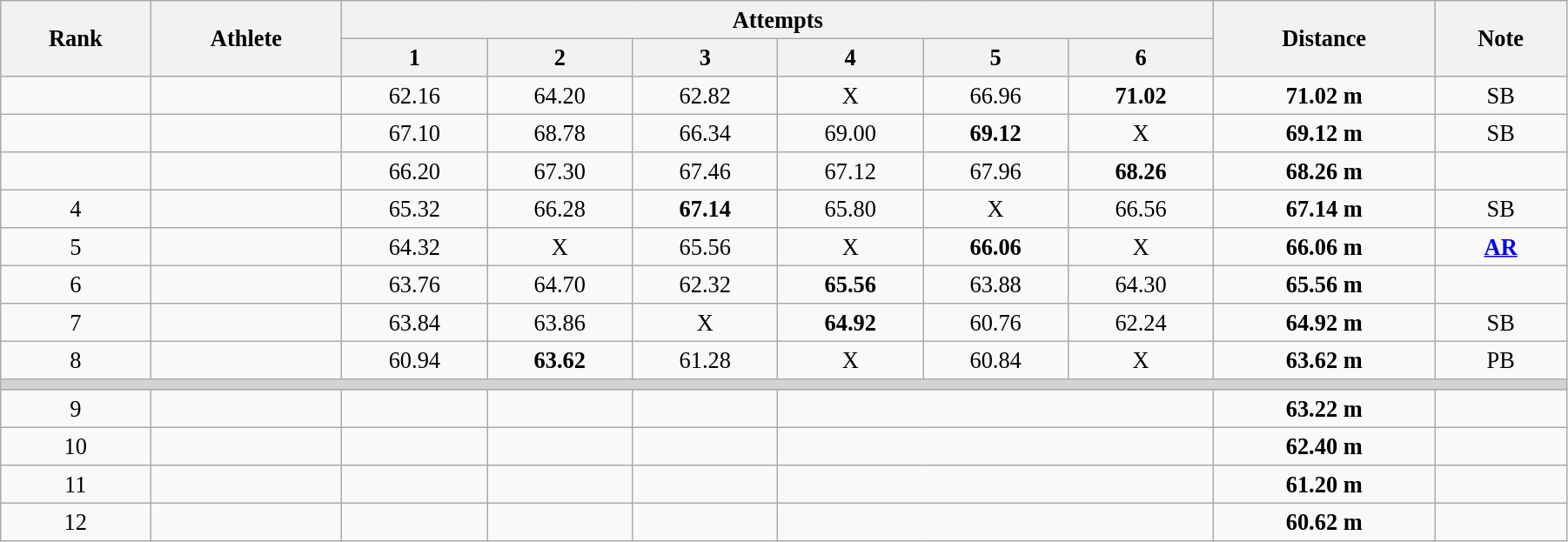<table class="wikitable" style=" text-align:center; font-size:110%;" width="95%">
<tr>
<th rowspan="2">Rank</th>
<th rowspan="2">Athlete</th>
<th colspan="6">Attempts</th>
<th rowspan="2">Distance</th>
<th rowspan="2">Note</th>
</tr>
<tr>
<th>1</th>
<th>2</th>
<th>3</th>
<th>4</th>
<th>5</th>
<th>6</th>
</tr>
<tr>
<td></td>
<td align=left></td>
<td>62.16</td>
<td>64.20</td>
<td>62.82</td>
<td>X</td>
<td>66.96</td>
<td><strong>71.02</strong></td>
<td><strong>71.02 m</strong></td>
<td>SB</td>
</tr>
<tr>
<td></td>
<td align=left></td>
<td>67.10</td>
<td>68.78</td>
<td>66.34</td>
<td>69.00</td>
<td><strong>69.12</strong></td>
<td>X</td>
<td><strong>69.12 m</strong></td>
<td>SB</td>
</tr>
<tr>
<td></td>
<td align=left></td>
<td>66.20</td>
<td>67.30</td>
<td>67.46</td>
<td>67.12</td>
<td>67.96</td>
<td><strong>68.26</strong></td>
<td><strong>68.26 m</strong></td>
<td></td>
</tr>
<tr>
<td>4</td>
<td align=left></td>
<td>65.32</td>
<td>66.28</td>
<td><strong>67.14</strong></td>
<td>65.80</td>
<td>X</td>
<td>66.56</td>
<td><strong>67.14 m</strong></td>
<td>SB</td>
</tr>
<tr>
<td>5</td>
<td align=left></td>
<td>64.32</td>
<td>X</td>
<td>65.56</td>
<td>X</td>
<td><strong>66.06</strong></td>
<td>X</td>
<td><strong>66.06 m</strong></td>
<td><a href='#'><strong>AR</strong></a></td>
</tr>
<tr>
<td>6</td>
<td align=left></td>
<td>63.76</td>
<td>64.70</td>
<td>62.32</td>
<td><strong>65.56</strong></td>
<td>63.88</td>
<td>64.30</td>
<td><strong>65.56 m</strong></td>
<td></td>
</tr>
<tr>
<td>7</td>
<td align=left></td>
<td>63.84</td>
<td>63.86</td>
<td>X</td>
<td><strong>64.92</strong></td>
<td>60.76</td>
<td>62.24</td>
<td><strong>64.92 m</strong></td>
<td>SB</td>
</tr>
<tr>
<td>8</td>
<td align=left></td>
<td>60.94</td>
<td><strong>63.62</strong></td>
<td>61.28</td>
<td>X</td>
<td>60.84</td>
<td>X</td>
<td><strong>63.62 m</strong></td>
<td>PB</td>
</tr>
<tr>
<td colspan=10 bgcolor=lightgray></td>
</tr>
<tr>
<td>9</td>
<td align=left></td>
<td></td>
<td></td>
<td></td>
<td colspan=3></td>
<td><strong>63.22 m</strong></td>
<td></td>
</tr>
<tr>
<td>10</td>
<td align=left></td>
<td></td>
<td></td>
<td></td>
<td colspan=3></td>
<td><strong>62.40 m</strong></td>
<td></td>
</tr>
<tr>
<td>11</td>
<td align=left></td>
<td></td>
<td></td>
<td></td>
<td colspan=3></td>
<td><strong>61.20 m</strong></td>
<td></td>
</tr>
<tr>
<td>12</td>
<td align=left></td>
<td></td>
<td></td>
<td></td>
<td colspan=3></td>
<td><strong>60.62 m</strong></td>
<td></td>
</tr>
</table>
